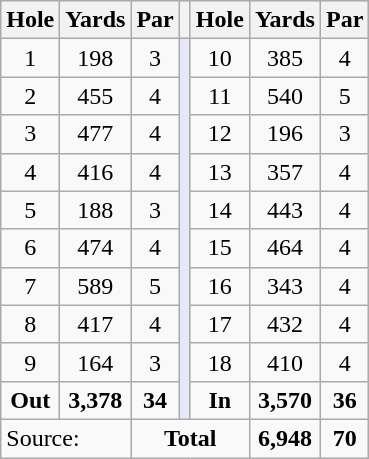<table class="wikitable" style="text-align:center;">
<tr>
<th>Hole</th>
<th>Yards</th>
<th>Par</th>
<th></th>
<th>Hole</th>
<th>Yards</th>
<th>Par</th>
</tr>
<tr>
<td>1</td>
<td>198</td>
<td>3</td>
<td rowspan=10 style="background:#E6E8FA;"></td>
<td>10</td>
<td>385</td>
<td>4</td>
</tr>
<tr>
<td>2</td>
<td>455</td>
<td>4</td>
<td>11</td>
<td>540</td>
<td>5</td>
</tr>
<tr>
<td>3</td>
<td>477</td>
<td>4</td>
<td>12</td>
<td>196</td>
<td>3</td>
</tr>
<tr>
<td>4</td>
<td>416</td>
<td>4</td>
<td>13</td>
<td>357</td>
<td>4</td>
</tr>
<tr>
<td>5</td>
<td>188</td>
<td>3</td>
<td>14</td>
<td>443</td>
<td>4</td>
</tr>
<tr>
<td>6</td>
<td>474</td>
<td>4</td>
<td>15</td>
<td>464</td>
<td>4</td>
</tr>
<tr>
<td>7</td>
<td>589</td>
<td>5</td>
<td>16</td>
<td>343</td>
<td>4</td>
</tr>
<tr>
<td>8</td>
<td>417</td>
<td>4</td>
<td>17</td>
<td>432</td>
<td>4</td>
</tr>
<tr>
<td>9</td>
<td>164</td>
<td>3</td>
<td>18</td>
<td>410</td>
<td>4</td>
</tr>
<tr>
<td><strong>Out</strong></td>
<td><strong>3,378</strong></td>
<td><strong>34</strong></td>
<td><strong>In</strong></td>
<td><strong>3,570</strong></td>
<td><strong>36</strong></td>
</tr>
<tr>
<td colspan="2" style="text-align:left;">Source:</td>
<td colspan=3><strong>Total</strong></td>
<td><strong>6,948</strong></td>
<td><strong>70</strong></td>
</tr>
</table>
